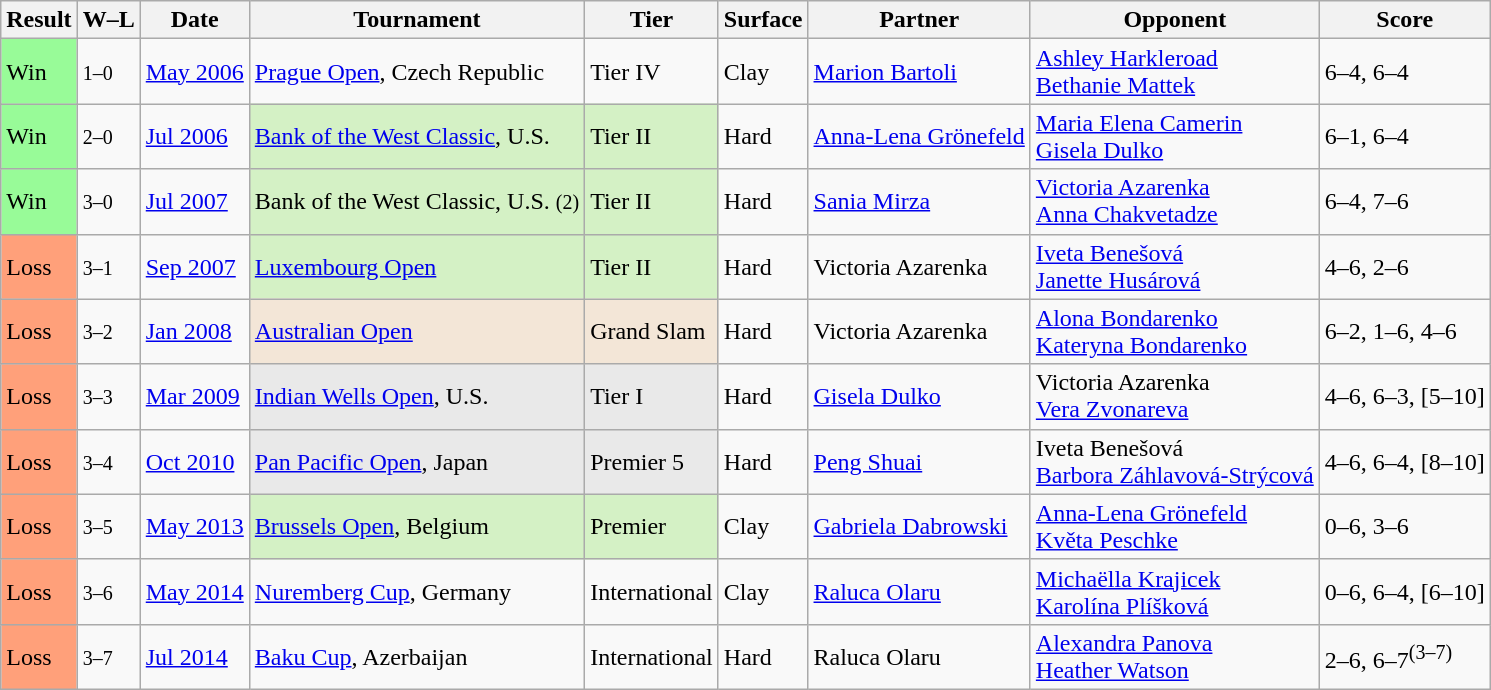<table class="sortable wikitable">
<tr>
<th>Result</th>
<th class=unsortable>W–L</th>
<th>Date</th>
<th>Tournament</th>
<th>Tier</th>
<th>Surface</th>
<th>Partner</th>
<th>Opponent</th>
<th class=unsortable>Score</th>
</tr>
<tr>
<td style="background:#98fb98;">Win</td>
<td><small>1–0</small></td>
<td><a href='#'>May 2006</a></td>
<td><a href='#'>Prague Open</a>, Czech Republic</td>
<td>Tier IV</td>
<td>Clay</td>
<td> <a href='#'>Marion Bartoli</a></td>
<td> <a href='#'>Ashley Harkleroad</a><br> <a href='#'>Bethanie Mattek</a></td>
<td>6–4, 6–4</td>
</tr>
<tr>
<td style="background:#98fb98;">Win</td>
<td><small>2–0</small></td>
<td><a href='#'>Jul 2006</a></td>
<td style="background:#d4f1c5;"><a href='#'>Bank of the West Classic</a>, U.S.</td>
<td style="background:#d4f1c5;">Tier II</td>
<td>Hard</td>
<td> <a href='#'>Anna-Lena Grönefeld</a></td>
<td> <a href='#'>Maria Elena Camerin</a><br> <a href='#'>Gisela Dulko</a></td>
<td>6–1, 6–4</td>
</tr>
<tr>
<td style="background:#98fb98;">Win</td>
<td><small>3–0</small></td>
<td><a href='#'>Jul 2007</a></td>
<td style="background:#d4f1c5;">Bank of the West Classic, U.S. <small>(2)</small></td>
<td style="background:#d4f1c5;">Tier II</td>
<td>Hard</td>
<td> <a href='#'>Sania Mirza</a></td>
<td> <a href='#'>Victoria Azarenka</a><br> <a href='#'>Anna Chakvetadze</a></td>
<td>6–4, 7–6</td>
</tr>
<tr>
<td style="background:#ffa07a;">Loss</td>
<td><small>3–1</small></td>
<td><a href='#'>Sep 2007</a></td>
<td style="background:#d4f1c5;"><a href='#'>Luxembourg Open</a></td>
<td style="background:#d4f1c5;">Tier II</td>
<td>Hard</td>
<td> Victoria Azarenka</td>
<td> <a href='#'>Iveta Benešová</a><br> <a href='#'>Janette Husárová</a></td>
<td>4–6, 2–6</td>
</tr>
<tr>
<td style="background:#ffa07a;">Loss</td>
<td><small>3–2</small></td>
<td><a href='#'>Jan 2008</a></td>
<td style="background:#f3e6d7;"><a href='#'>Australian Open</a></td>
<td style="background:#f3e6d7;">Grand Slam</td>
<td>Hard</td>
<td> Victoria Azarenka</td>
<td> <a href='#'>Alona Bondarenko</a><br> <a href='#'>Kateryna Bondarenko</a></td>
<td>6–2, 1–6, 4–6</td>
</tr>
<tr>
<td style="background:#ffa07a;">Loss</td>
<td><small>3–3</small></td>
<td><a href='#'>Mar 2009</a></td>
<td style="background:#e9e9e9;"><a href='#'>Indian Wells Open</a>, U.S.</td>
<td style="background:#e9e9e9;">Tier I</td>
<td>Hard</td>
<td> <a href='#'>Gisela Dulko</a></td>
<td> Victoria Azarenka<br> <a href='#'>Vera Zvonareva</a></td>
<td>4–6, 6–3, [5–10]</td>
</tr>
<tr>
<td style="background:#ffa07a;">Loss</td>
<td><small>3–4</small></td>
<td><a href='#'>Oct 2010</a></td>
<td style="background:#e9e9e9;"><a href='#'>Pan Pacific Open</a>, Japan</td>
<td style="background:#e9e9e9;">Premier 5</td>
<td>Hard</td>
<td> <a href='#'>Peng Shuai</a></td>
<td> Iveta Benešová<br> <a href='#'>Barbora Záhlavová-Strýcová</a></td>
<td>4–6, 6–4, [8–10]</td>
</tr>
<tr>
<td style="background:#ffa07a;">Loss</td>
<td><small>3–5</small></td>
<td><a href='#'>May 2013</a></td>
<td style="background:#d4f1c5;"><a href='#'>Brussels Open</a>, Belgium</td>
<td style="background:#d4f1c5;">Premier</td>
<td>Clay</td>
<td> <a href='#'>Gabriela Dabrowski</a></td>
<td> <a href='#'>Anna-Lena Grönefeld</a><br> <a href='#'>Květa Peschke</a></td>
<td>0–6, 3–6</td>
</tr>
<tr>
<td style="background:#ffa07a;">Loss</td>
<td><small>3–6</small></td>
<td><a href='#'>May 2014</a></td>
<td><a href='#'>Nuremberg Cup</a>, Germany</td>
<td>International</td>
<td>Clay</td>
<td> <a href='#'>Raluca Olaru</a></td>
<td> <a href='#'>Michaëlla Krajicek</a><br>  <a href='#'>Karolína Plíšková</a></td>
<td>0–6, 6–4, [6–10]</td>
</tr>
<tr>
<td style="background:#ffa07a;">Loss</td>
<td><small>3–7</small></td>
<td><a href='#'>Jul 2014</a></td>
<td><a href='#'>Baku Cup</a>, Azerbaijan</td>
<td>International</td>
<td>Hard</td>
<td> Raluca Olaru</td>
<td> <a href='#'>Alexandra Panova</a> <br>  <a href='#'>Heather Watson</a></td>
<td>2–6, 6–7<sup>(3–7)</sup></td>
</tr>
</table>
